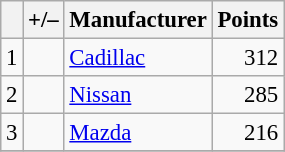<table class="wikitable" style="font-size: 95%;">
<tr>
<th scope="col"></th>
<th scope="col">+/–</th>
<th scope="col">Manufacturer</th>
<th scope="col">Points</th>
</tr>
<tr>
<td align=center>1</td>
<td align="left"></td>
<td> <a href='#'>Cadillac</a></td>
<td align=right>312</td>
</tr>
<tr>
<td align=center>2</td>
<td align="left"></td>
<td> <a href='#'>Nissan</a></td>
<td align=right>285</td>
</tr>
<tr>
<td align=center>3</td>
<td align="left"></td>
<td> <a href='#'>Mazda</a></td>
<td align=right>216</td>
</tr>
<tr>
</tr>
</table>
